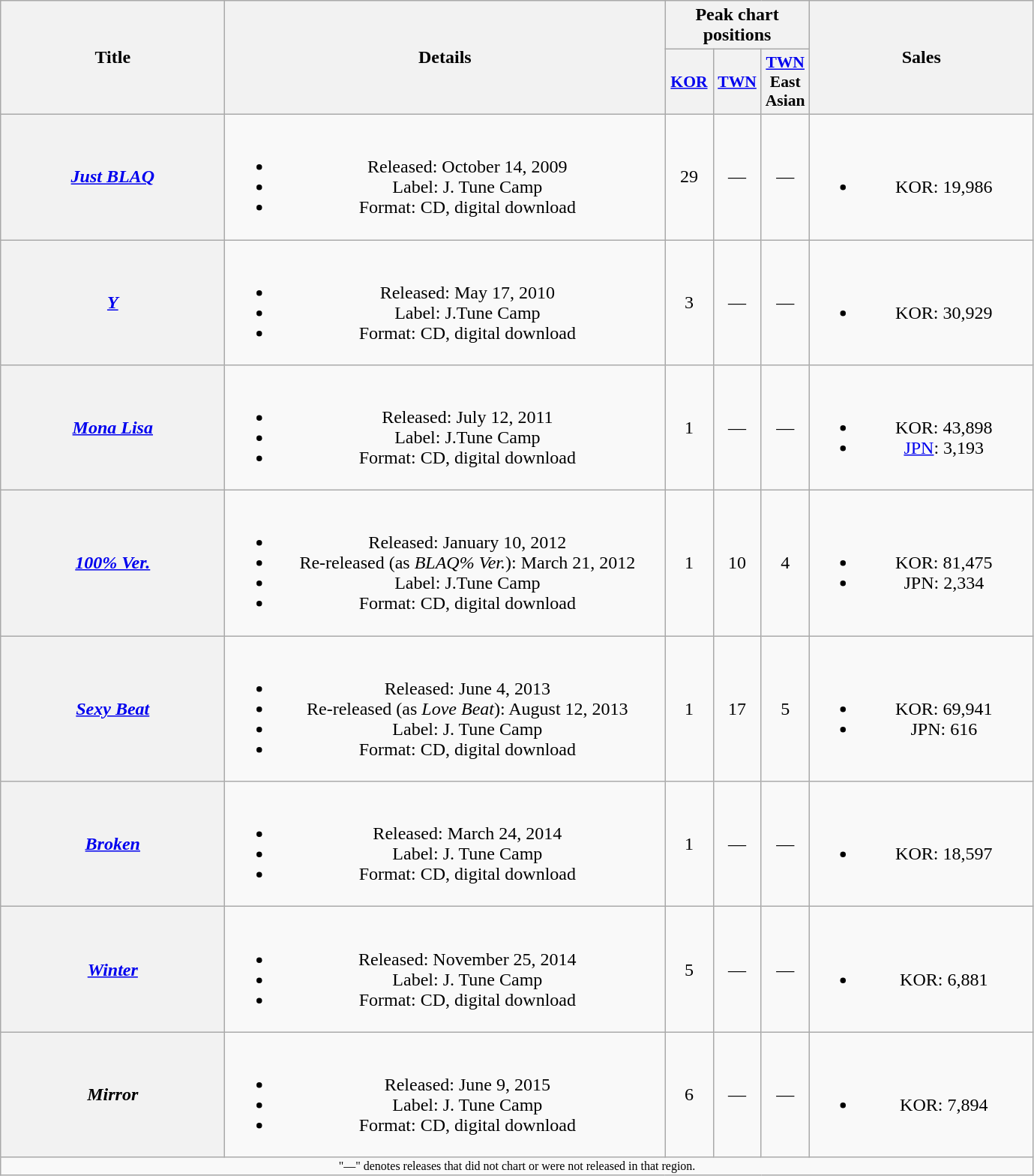<table class="wikitable plainrowheaders" style="text-align:center;">
<tr>
<th scope="col" rowspan="2" style="width:12em;">Title</th>
<th scope="col" rowspan="2" style="width:24em;">Details</th>
<th scope="col" colspan="3">Peak chart <br>positions</th>
<th scope="col" rowspan="2" style="width:12em;">Sales</th>
</tr>
<tr>
<th scope="col" style="width:2.5em;font-size:90%;"><a href='#'>KOR</a><br></th>
<th scope="col" style="width:2.5em;font-size:90%;"><a href='#'>TWN</a><br></th>
<th scope="col" style="width:2.5em;font-size:90%;"><a href='#'>TWN</a> East Asian<br></th>
</tr>
<tr>
<th scope="row"><em><a href='#'>Just BLAQ</a></em></th>
<td><br><ul><li>Released: October 14, 2009</li><li>Label: J. Tune Camp</li><li>Format: CD, digital download</li></ul></td>
<td>29</td>
<td>—</td>
<td>—</td>
<td><br><ul><li>KOR: 19,986</li></ul></td>
</tr>
<tr>
<th scope="row"><em><a href='#'>Y</a></em></th>
<td><br><ul><li>Released: May 17, 2010</li><li>Label: J.Tune Camp</li><li>Format: CD, digital download</li></ul></td>
<td>3</td>
<td>—</td>
<td>—</td>
<td><br><ul><li>KOR: 30,929</li></ul></td>
</tr>
<tr>
<th scope="row"><em><a href='#'>Mona Lisa</a></em></th>
<td><br><ul><li>Released: July 12, 2011</li><li>Label: J.Tune Camp</li><li>Format: CD, digital download</li></ul></td>
<td>1</td>
<td>—</td>
<td>—</td>
<td><br><ul><li>KOR: 43,898</li><li><a href='#'>JPN</a>: 3,193</li></ul></td>
</tr>
<tr>
<th scope="row"><em><a href='#'>100% Ver.</a></em></th>
<td><br><ul><li>Released: January 10, 2012</li><li>Re-released (as <em>BLAQ% Ver.</em>): March 21, 2012</li><li>Label: J.Tune Camp</li><li>Format: CD, digital download</li></ul></td>
<td>1</td>
<td>10</td>
<td>4</td>
<td><br><ul><li>KOR: 81,475</li><li>JPN: 2,334</li></ul></td>
</tr>
<tr>
<th scope="row"><em><a href='#'>Sexy Beat</a></em></th>
<td><br><ul><li>Released: June 4, 2013</li><li>Re-released (as <em>Love Beat</em>): August 12, 2013</li><li>Label: J. Tune Camp</li><li>Format: CD, digital download</li></ul></td>
<td>1</td>
<td>17</td>
<td>5</td>
<td><br><ul><li>KOR: 69,941</li><li>JPN: 616</li></ul></td>
</tr>
<tr>
<th scope="row"><em><a href='#'>Broken</a></em></th>
<td><br><ul><li>Released: March 24, 2014</li><li>Label: J. Tune Camp</li><li>Format: CD, digital download</li></ul></td>
<td>1</td>
<td>—</td>
<td>—</td>
<td><br><ul><li>KOR: 18,597</li></ul></td>
</tr>
<tr>
<th scope="row"><em><a href='#'>Winter</a></em></th>
<td><br><ul><li>Released: November 25, 2014</li><li>Label: J. Tune Camp</li><li>Format: CD, digital download</li></ul></td>
<td>5</td>
<td>—</td>
<td>—</td>
<td><br><ul><li>KOR: 6,881</li></ul></td>
</tr>
<tr>
<th scope="row"><em>Mirror</em></th>
<td><br><ul><li>Released: June 9, 2015</li><li>Label: J. Tune Camp</li><li>Format: CD, digital download</li></ul></td>
<td>6</td>
<td>—</td>
<td>—</td>
<td><br><ul><li>KOR: 7,894</li></ul></td>
</tr>
<tr>
<td colspan="6" style="font-size:8pt;">"—" denotes releases that did not chart or were not released in that region.</td>
</tr>
</table>
